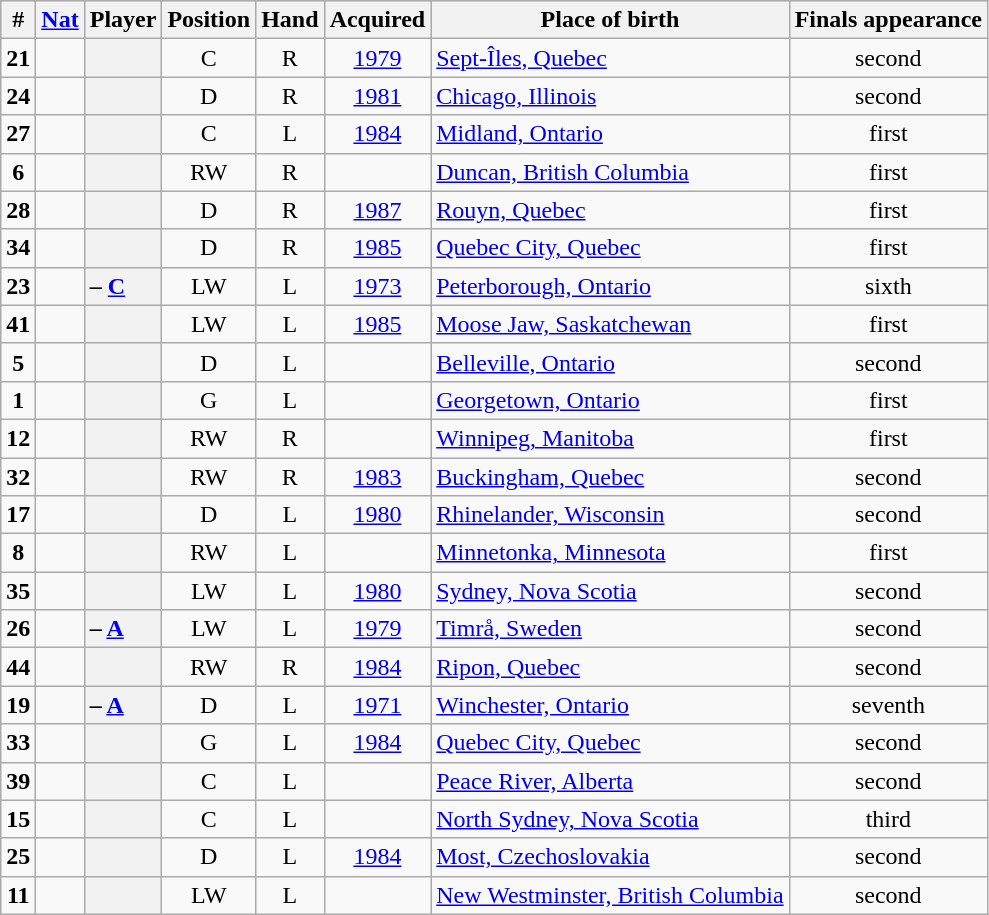<table class="sortable wikitable plainrowheaders" style="text-align:center;">
<tr style="background:#ddd;">
<th scope="col">#</th>
<th scope="col"><a href='#'>Nat</a></th>
<th scope="col">Player</th>
<th scope="col">Position</th>
<th scope="col">Hand</th>
<th scope="col">Acquired</th>
<th scope="col" class="unsortable">Place of birth</th>
<th scope="col" class="unsortable">Finals appearance</th>
</tr>
<tr>
<td><strong>21</strong></td>
<td></td>
<th scope="row" style="text-align:left;"></th>
<td>C</td>
<td>R</td>
<td><a href='#'>1979</a></td>
<td style="text-align:left;"><a href='#'>Sept-Îles, Quebec</a></td>
<td>second </td>
</tr>
<tr>
<td><strong>24</strong></td>
<td></td>
<th scope="row" style="text-align:left;"></th>
<td>D</td>
<td>R</td>
<td><a href='#'>1981</a></td>
<td style="text-align:left;"><a href='#'>Chicago, Illinois</a></td>
<td>second </td>
</tr>
<tr>
<td><strong>27</strong></td>
<td></td>
<th scope="row" style="text-align:left;"></th>
<td>C</td>
<td>L</td>
<td><a href='#'>1984</a></td>
<td style="text-align:left;"><a href='#'>Midland, Ontario</a></td>
<td>first</td>
</tr>
<tr>
<td><strong>6</strong></td>
<td></td>
<th scope="row" style="text-align:left;"></th>
<td>RW</td>
<td>R</td>
<td></td>
<td style="text-align:left;"><a href='#'>Duncan, British Columbia</a></td>
<td>first</td>
</tr>
<tr>
<td><strong>28</strong></td>
<td></td>
<th scope="row" style="text-align:left;"></th>
<td>D</td>
<td>R</td>
<td><a href='#'>1987</a></td>
<td style="text-align:left;"><a href='#'>Rouyn, Quebec</a></td>
<td>first</td>
</tr>
<tr>
<td><strong>34</strong></td>
<td></td>
<th scope="row" style="text-align:left;"></th>
<td>D</td>
<td>R</td>
<td><a href='#'>1985</a></td>
<td style="text-align:left;"><a href='#'>Quebec City, Quebec</a></td>
<td>first</td>
</tr>
<tr>
<td><strong>23</strong></td>
<td></td>
<th scope="row" style="text-align:left;"> – <strong><a href='#'>C</a></strong></th>
<td>LW</td>
<td>L</td>
<td><a href='#'>1973</a></td>
<td style="text-align:left;"><a href='#'>Peterborough, Ontario</a></td>
<td>sixth </td>
</tr>
<tr>
<td><strong>41</strong></td>
<td></td>
<th scope="row" style="text-align:left;"></th>
<td>LW</td>
<td>L</td>
<td><a href='#'>1985</a></td>
<td style="text-align:left;"><a href='#'>Moose Jaw, Saskatchewan</a></td>
<td>first</td>
</tr>
<tr>
<td><strong>5</strong></td>
<td></td>
<th scope="row" style="text-align:left;"></th>
<td>D</td>
<td>L</td>
<td></td>
<td style="text-align:left;"><a href='#'>Belleville, Ontario</a></td>
<td>second </td>
</tr>
<tr>
<td><strong>1</strong></td>
<td></td>
<th scope="row" style="text-align:left;"></th>
<td>G</td>
<td>L</td>
<td></td>
<td style="text-align:left;"><a href='#'>Georgetown, Ontario</a></td>
<td>first</td>
</tr>
<tr>
<td><strong>12</strong></td>
<td></td>
<th scope="row" style="text-align:left;"></th>
<td>RW</td>
<td>R</td>
<td></td>
<td style="text-align:left;"><a href='#'>Winnipeg, Manitoba</a></td>
<td>first</td>
</tr>
<tr>
<td><strong>32</strong></td>
<td></td>
<th scope="row" style="text-align:left;"></th>
<td>RW</td>
<td>R</td>
<td><a href='#'>1983</a></td>
<td style="text-align:left;"><a href='#'>Buckingham, Quebec</a></td>
<td>second </td>
</tr>
<tr>
<td><strong>17</strong></td>
<td></td>
<th scope="row" style="text-align:left;"></th>
<td>D</td>
<td>L</td>
<td><a href='#'>1980</a></td>
<td style="text-align:left;"><a href='#'>Rhinelander, Wisconsin</a></td>
<td>second </td>
</tr>
<tr>
<td><strong>8</strong></td>
<td></td>
<th scope="row" style="text-align:left;"></th>
<td>RW</td>
<td>L</td>
<td></td>
<td style="text-align:left;"><a href='#'>Minnetonka, Minnesota</a></td>
<td>first</td>
</tr>
<tr>
<td><strong>35</strong></td>
<td></td>
<th scope="row" style="text-align:left;"></th>
<td>LW</td>
<td>L</td>
<td><a href='#'>1980</a></td>
<td style="text-align:left;"><a href='#'>Sydney, Nova Scotia</a></td>
<td>second </td>
</tr>
<tr>
<td><strong>26</strong></td>
<td></td>
<th scope="row" style="text-align:left;"> – <strong><a href='#'>A</a></strong></th>
<td>LW</td>
<td>L</td>
<td><a href='#'>1979</a></td>
<td style="text-align:left;"><a href='#'>Timrå, Sweden</a></td>
<td>second </td>
</tr>
<tr>
<td><strong>44</strong></td>
<td></td>
<th scope="row" style="text-align:left;"></th>
<td>RW</td>
<td>R</td>
<td><a href='#'>1984</a></td>
<td style="text-align:left;"><a href='#'>Ripon, Quebec</a></td>
<td>second </td>
</tr>
<tr>
<td><strong>19</strong></td>
<td></td>
<th scope="row" style="text-align:left;"> – <strong><a href='#'>A</a></strong></th>
<td>D</td>
<td>L</td>
<td><a href='#'>1971</a></td>
<td style="text-align:left;"><a href='#'>Winchester, Ontario</a></td>
<td>seventh </td>
</tr>
<tr>
<td><strong>33</strong></td>
<td></td>
<th scope="row" style="text-align:left;"></th>
<td>G</td>
<td>L</td>
<td><a href='#'>1984</a></td>
<td style="text-align:left;"><a href='#'>Quebec City, Quebec</a></td>
<td>second </td>
</tr>
<tr>
<td><strong>39</strong></td>
<td></td>
<th scope="row" style="text-align:left;"></th>
<td>C</td>
<td>L</td>
<td></td>
<td style="text-align:left;"><a href='#'>Peace River, Alberta</a></td>
<td>second </td>
</tr>
<tr>
<td><strong>15</strong></td>
<td></td>
<th scope="row" style="text-align:left;"></th>
<td>C</td>
<td>L</td>
<td></td>
<td style="text-align:left;"><a href='#'>North Sydney, Nova Scotia</a></td>
<td>third </td>
</tr>
<tr>
<td><strong>25</strong></td>
<td></td>
<th scope="row" style="text-align:left;"></th>
<td>D</td>
<td>L</td>
<td><a href='#'>1984</a></td>
<td style="text-align:left;"><a href='#'>Most, Czechoslovakia</a></td>
<td>second </td>
</tr>
<tr>
<td><strong>11</strong></td>
<td></td>
<th scope="row" style="text-align:left;"></th>
<td>LW</td>
<td>L</td>
<td></td>
<td style="text-align:left;"><a href='#'>New Westminster, British Columbia</a></td>
<td>second </td>
</tr>
</table>
